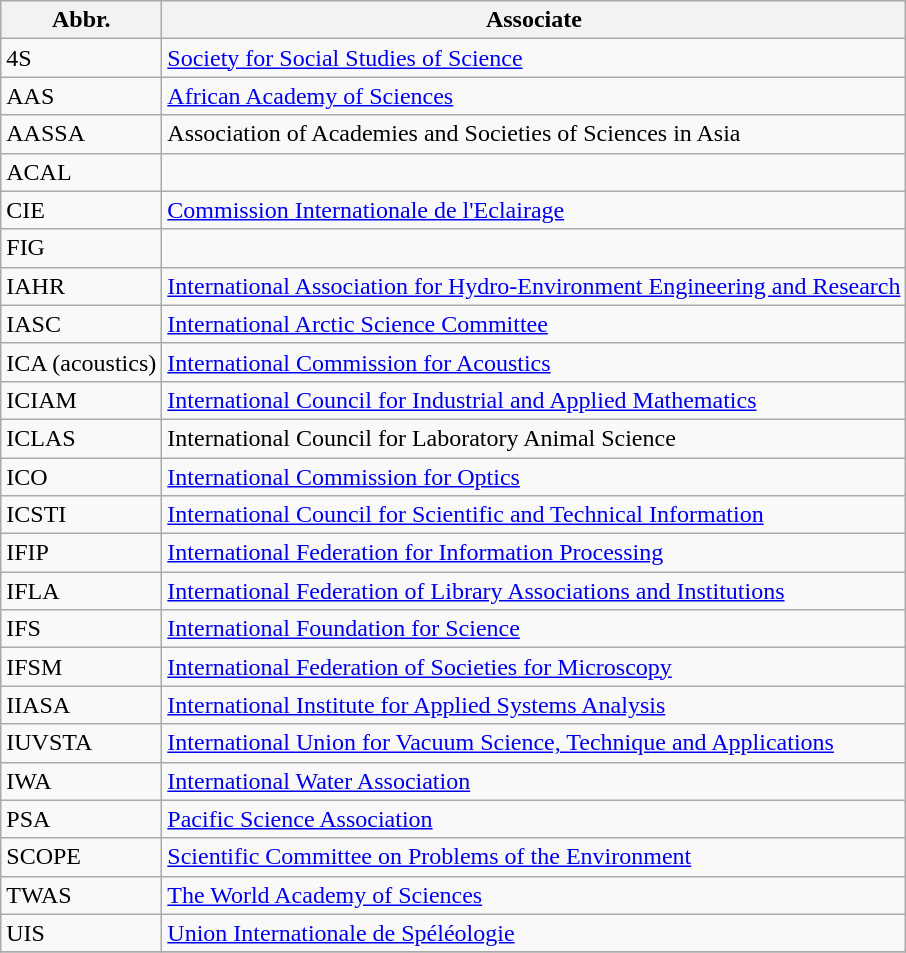<table class="sortable wikitable">
<tr>
<th>Abbr.</th>
<th>Associate</th>
</tr>
<tr>
<td>4S</td>
<td><a href='#'>Society for Social Studies of Science</a></td>
</tr>
<tr>
<td>AAS</td>
<td><a href='#'>African Academy of Sciences</a></td>
</tr>
<tr>
<td>AASSA</td>
<td>Association of Academies and Societies of Sciences in Asia</td>
</tr>
<tr>
<td>ACAL</td>
<td></td>
</tr>
<tr>
<td>CIE</td>
<td><a href='#'>Commission Internationale de l'Eclairage</a></td>
</tr>
<tr>
<td>FIG</td>
<td></td>
</tr>
<tr>
<td>IAHR</td>
<td><a href='#'>International Association for Hydro-Environment Engineering and Research</a></td>
</tr>
<tr>
<td>IASC</td>
<td><a href='#'>International Arctic Science Committee</a></td>
</tr>
<tr>
<td>ICA (acoustics)</td>
<td><a href='#'>International Commission for Acoustics</a></td>
</tr>
<tr>
<td>ICIAM</td>
<td><a href='#'>International Council for Industrial and Applied Mathematics</a></td>
</tr>
<tr>
<td>ICLAS</td>
<td>International Council for Laboratory Animal Science</td>
</tr>
<tr>
<td>ICO</td>
<td><a href='#'>International Commission for Optics</a></td>
</tr>
<tr>
<td>ICSTI</td>
<td><a href='#'>International Council for Scientific and Technical Information</a></td>
</tr>
<tr>
<td>IFIP</td>
<td><a href='#'>International Federation for Information Processing</a></td>
</tr>
<tr>
<td>IFLA</td>
<td><a href='#'>International Federation of Library Associations and Institutions</a></td>
</tr>
<tr>
<td>IFS</td>
<td><a href='#'>International Foundation for Science</a></td>
</tr>
<tr>
<td>IFSM</td>
<td><a href='#'>International Federation of Societies for Microscopy</a></td>
</tr>
<tr>
<td>IIASA</td>
<td><a href='#'>International Institute for Applied Systems Analysis</a></td>
</tr>
<tr>
<td>IUVSTA</td>
<td><a href='#'>International Union for Vacuum Science, Technique and Applications</a></td>
</tr>
<tr>
<td>IWA</td>
<td><a href='#'>International Water Association</a></td>
</tr>
<tr>
<td>PSA</td>
<td><a href='#'>Pacific Science Association</a></td>
</tr>
<tr>
<td>SCOPE</td>
<td><a href='#'>Scientific Committee on Problems of the Environment</a></td>
</tr>
<tr>
<td>TWAS</td>
<td><a href='#'>The World Academy of Sciences</a></td>
</tr>
<tr>
<td>UIS</td>
<td><a href='#'>Union Internationale de Spéléologie</a></td>
</tr>
<tr>
</tr>
</table>
